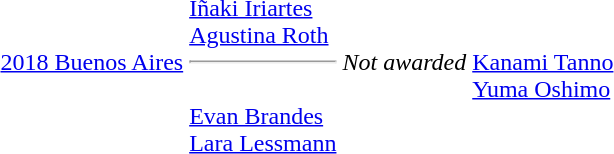<table>
<tr>
<td><a href='#'>2018 Buenos Aires</a><br></td>
<td><br><a href='#'>Iñaki Iriartes</a><br><a href='#'>Agustina Roth</a><hr><br><a href='#'>Evan Brandes</a><br><a href='#'>Lara Lessmann</a></td>
<td align="center"><em>Not awarded</em></td>
<td><br><a href='#'>Kanami Tanno</a><br><a href='#'>Yuma Oshimo</a></td>
</tr>
</table>
